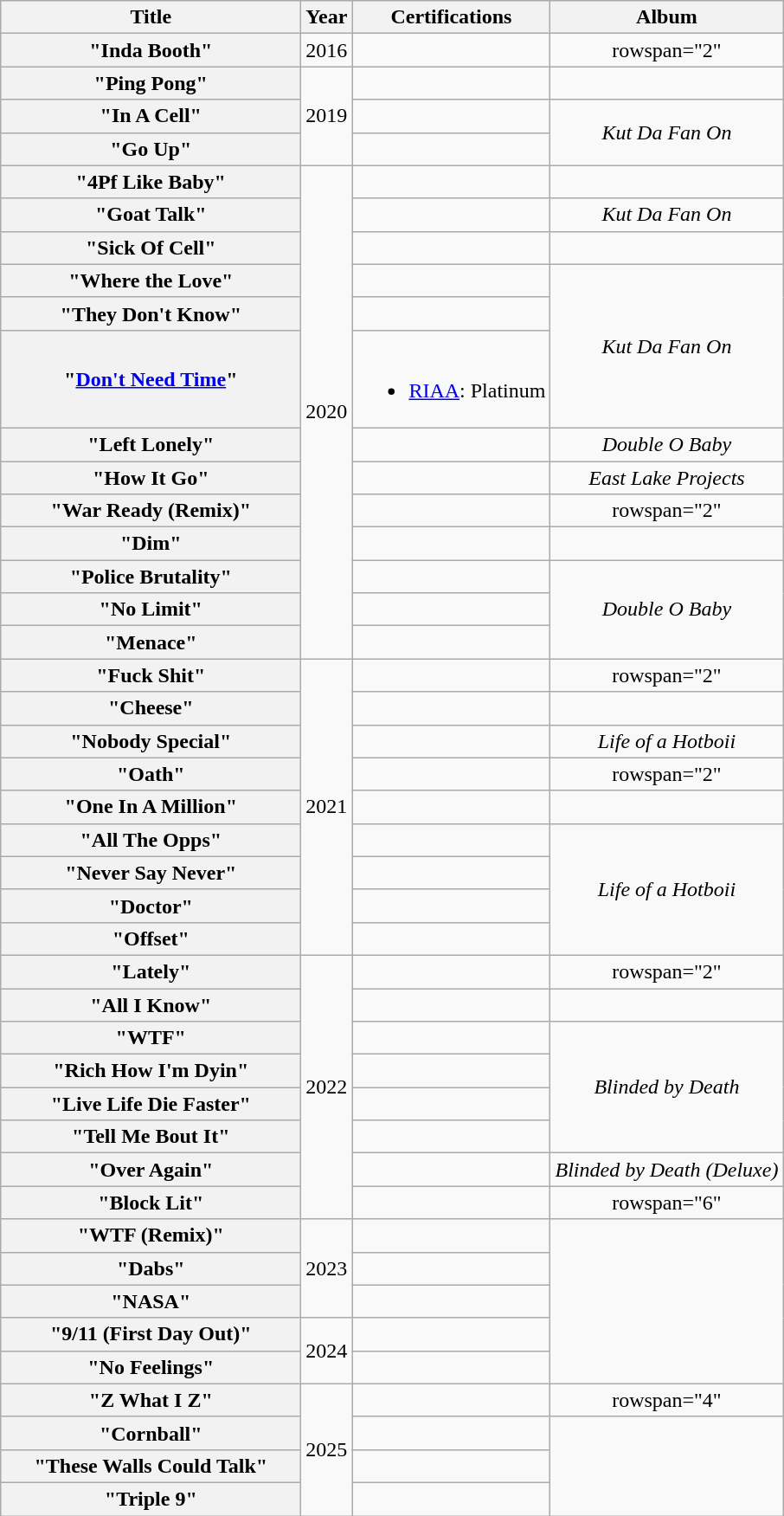<table class="wikitable plainrowheaders" style="text-align:center;">
<tr>
<th scope="col" style="width:14em;">Title</th>
<th scope="col">Year</th>
<th scope="col">Certifications</th>
<th scope="col">Album</th>
</tr>
<tr>
<th scope="row">"Inda Booth"</th>
<td>2016</td>
<td></td>
<td>rowspan="2" </td>
</tr>
<tr>
<th scope="row">"Ping Pong"<br></th>
<td rowspan="3">2019</td>
<td></td>
</tr>
<tr>
<th scope="row">"In A Cell"</th>
<td></td>
<td rowspan="2"><em>Kut Da Fan On</em></td>
</tr>
<tr>
<th scope="row">"Go Up"</th>
<td></td>
</tr>
<tr>
<th scope="row">"4Pf Like Baby"<br></th>
<td rowspan="13">2020</td>
<td></td>
<td></td>
</tr>
<tr>
<th scope="row">"Goat Talk"<br></th>
<td></td>
<td><em>Kut Da Fan On</em></td>
</tr>
<tr>
<th scope="row">"Sick Of Cell"<br></th>
<td></td>
<td></td>
</tr>
<tr>
<th scope="row">"Where the Love"<br></th>
<td></td>
<td rowspan="3"><em>Kut Da Fan On</em></td>
</tr>
<tr>
<th scope="row">"They Don't Know"</th>
<td></td>
</tr>
<tr>
<th scope="row">"<a href='#'>Don't Need Time</a>"<br></th>
<td><br><ul><li><a href='#'>RIAA</a>: Platinum</li></ul></td>
</tr>
<tr>
<th scope="row">"Left Lonely"</th>
<td></td>
<td><em>Double O Baby</em></td>
</tr>
<tr>
<th scope="row">"How It Go"<br></th>
<td></td>
<td><em>East Lake Projects</em></td>
</tr>
<tr>
<th scope="row">"War Ready (Remix)"<br></th>
<td></td>
<td>rowspan="2" </td>
</tr>
<tr>
<th scope="row">"Dim"</th>
<td></td>
</tr>
<tr>
<th scope="row">"Police Brutality"</th>
<td></td>
<td rowspan="3"><em>Double O Baby</em></td>
</tr>
<tr>
<th scope="row">"No Limit"</th>
<td></td>
</tr>
<tr>
<th scope="row">"Menace"</th>
<td></td>
</tr>
<tr>
<th scope="row">"Fuck Shit"</th>
<td rowspan="9">2021</td>
<td></td>
<td>rowspan="2" </td>
</tr>
<tr>
<th scope="row">"Cheese"<br></th>
<td></td>
</tr>
<tr>
<th scope="row">"Nobody Special"<br></th>
<td></td>
<td><em>Life of a Hotboii</em></td>
</tr>
<tr>
<th scope="row">"Oath"</th>
<td></td>
<td>rowspan="2" </td>
</tr>
<tr>
<th scope="row">"One In A Million"</th>
<td></td>
</tr>
<tr>
<th scope="row">"All The Opps"</th>
<td></td>
<td rowspan="4"><em>Life of a Hotboii</em></td>
</tr>
<tr>
<th scope="row">"Never Say Never"</th>
<td></td>
</tr>
<tr>
<th scope="row">"Doctor"<br></th>
<td></td>
</tr>
<tr>
<th scope="row">"Offset"</th>
<td></td>
</tr>
<tr>
<th scope="row">"Lately"</th>
<td rowspan="8">2022</td>
<td></td>
<td>rowspan="2" </td>
</tr>
<tr>
<th scope="row">"All I Know"</th>
<td></td>
</tr>
<tr>
<th scope="row">"WTF"</th>
<td></td>
<td rowspan="4"><em>Blinded by Death</em></td>
</tr>
<tr>
<th scope="row">"Rich How I'm Dyin"</th>
<td></td>
</tr>
<tr>
<th scope="row">"Live Life Die Faster"<br></th>
<td></td>
</tr>
<tr>
<th scope="row">"Tell Me Bout It"</th>
<td></td>
</tr>
<tr>
<th scope="row">"Over Again"</th>
<td></td>
<td><em>Blinded by Death (Deluxe)</em></td>
</tr>
<tr>
<th scope="row">"Block Lit"<br></th>
<td></td>
<td>rowspan="6" </td>
</tr>
<tr>
<th scope="row">"WTF (Remix)"<br></th>
<td rowspan="3">2023</td>
<td></td>
</tr>
<tr>
<th scope="row">"Dabs"<br></th>
<td></td>
</tr>
<tr>
<th scope="row">"NASA"<br></th>
<td></td>
</tr>
<tr>
<th scope="row">"9/11 (First Day Out)"</th>
<td rowspan="2">2024</td>
<td></td>
</tr>
<tr>
<th scope="row">"No Feelings"</th>
<td></td>
</tr>
<tr>
<th scope="row">"Z What I Z"</th>
<td rowspan="4">2025</td>
<td></td>
<td>rowspan="4" </td>
</tr>
<tr>
<th scope="row">"Cornball"</th>
<td></td>
</tr>
<tr>
<th scope="row">"These Walls Could Talk"</th>
<td></td>
</tr>
<tr>
<th scope="row">"Triple 9"</th>
<td></td>
</tr>
</table>
